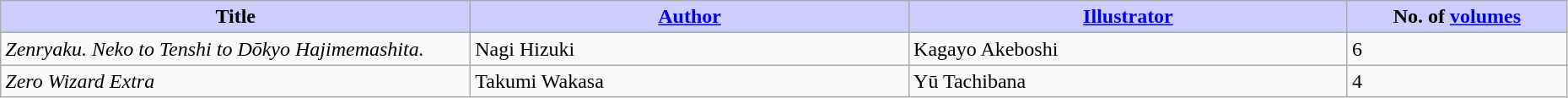<table class="wikitable" style="width: 98%;">
<tr>
<th width=30% style="background:#ccf;">Title</th>
<th width=28% style="background:#ccf;"><a href='#'>Author</a></th>
<th width=28% style="background:#ccf;"><a href='#'>Illustrator</a></th>
<th width=14% style="background:#ccf;">No. of <a href='#'>volumes</a></th>
</tr>
<tr>
<td><em>Zenryaku. Neko to Tenshi to Dōkyo Hajimemashita.</em></td>
<td>Nagi Hizuki</td>
<td>Kagayo Akeboshi</td>
<td>6</td>
</tr>
<tr>
<td><em>Zero Wizard Extra</em></td>
<td>Takumi Wakasa</td>
<td>Yū Tachibana</td>
<td>4</td>
</tr>
</table>
